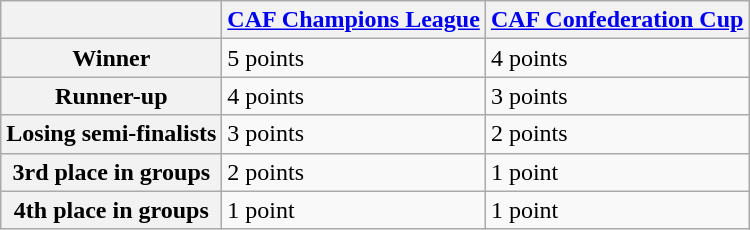<table class="wikitable">
<tr>
<th></th>
<th><a href='#'>CAF Champions League</a></th>
<th><a href='#'>CAF Confederation Cup</a></th>
</tr>
<tr>
<th>Winner</th>
<td>5 points</td>
<td>4 points</td>
</tr>
<tr>
<th>Runner-up</th>
<td>4 points</td>
<td>3 points</td>
</tr>
<tr>
<th>Losing semi-finalists</th>
<td>3 points</td>
<td>2 points</td>
</tr>
<tr>
<th>3rd place in groups</th>
<td>2 points</td>
<td>1 point</td>
</tr>
<tr>
<th>4th place in groups</th>
<td>1 point</td>
<td>1 point</td>
</tr>
</table>
